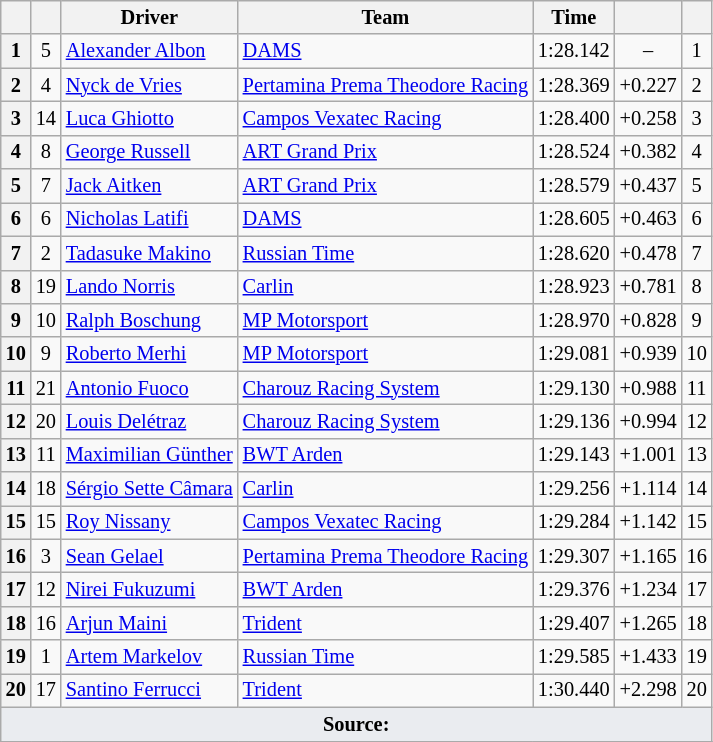<table class="wikitable" style="font-size:85%">
<tr>
<th scope="col"></th>
<th scope="col"></th>
<th scope="col">Driver</th>
<th scope="col">Team</th>
<th scope="col">Time</th>
<th scope="col"></th>
<th scope="col"></th>
</tr>
<tr>
<th scope="row">1</th>
<td align="center">5</td>
<td> <a href='#'>Alexander Albon</a></td>
<td><a href='#'>DAMS</a></td>
<td>1:28.142</td>
<td align="center">–</td>
<td align="center">1</td>
</tr>
<tr>
<th scope="row">2</th>
<td align="center">4</td>
<td> <a href='#'>Nyck de Vries</a></td>
<td><a href='#'>Pertamina Prema Theodore Racing</a></td>
<td>1:28.369</td>
<td align="center">+0.227</td>
<td align="center">2</td>
</tr>
<tr>
<th scope="row">3</th>
<td align="center">14</td>
<td> <a href='#'>Luca Ghiotto</a></td>
<td><a href='#'>Campos Vexatec Racing</a></td>
<td>1:28.400</td>
<td align="center">+0.258</td>
<td align="center">3</td>
</tr>
<tr>
<th scope="row">4</th>
<td align="center">8</td>
<td> <a href='#'>George Russell</a></td>
<td><a href='#'>ART Grand Prix</a></td>
<td>1:28.524</td>
<td align="center">+0.382</td>
<td align="center">4</td>
</tr>
<tr>
<th scope="row">5</th>
<td align="center">7</td>
<td> <a href='#'>Jack Aitken</a></td>
<td><a href='#'>ART Grand Prix</a></td>
<td>1:28.579</td>
<td align="center">+0.437</td>
<td align="center">5</td>
</tr>
<tr>
<th scope="row">6</th>
<td align="center">6</td>
<td> <a href='#'>Nicholas Latifi</a></td>
<td><a href='#'>DAMS</a></td>
<td>1:28.605</td>
<td align="center">+0.463</td>
<td align="center">6</td>
</tr>
<tr>
<th scope="row">7</th>
<td align="center">2</td>
<td> <a href='#'>Tadasuke Makino</a></td>
<td><a href='#'>Russian Time</a></td>
<td>1:28.620</td>
<td align="center">+0.478</td>
<td align="center">7</td>
</tr>
<tr>
<th scope="row">8</th>
<td align="center">19</td>
<td> <a href='#'>Lando Norris</a></td>
<td><a href='#'>Carlin</a></td>
<td>1:28.923</td>
<td align="center">+0.781</td>
<td align="center">8</td>
</tr>
<tr>
<th scope="row">9</th>
<td align="center">10</td>
<td> <a href='#'>Ralph Boschung</a></td>
<td><a href='#'>MP Motorsport</a></td>
<td>1:28.970</td>
<td align="center">+0.828</td>
<td align="center">9</td>
</tr>
<tr>
<th scope="row">10</th>
<td align="center">9</td>
<td> <a href='#'>Roberto Merhi</a></td>
<td><a href='#'>MP Motorsport</a></td>
<td>1:29.081</td>
<td align="center">+0.939</td>
<td align="center">10</td>
</tr>
<tr>
<th scope="row">11</th>
<td align="center">21</td>
<td> <a href='#'>Antonio Fuoco</a></td>
<td><a href='#'>Charouz Racing System</a></td>
<td>1:29.130</td>
<td align="center">+0.988</td>
<td align="center">11</td>
</tr>
<tr>
<th scope="row">12</th>
<td align="center">20</td>
<td> <a href='#'>Louis Delétraz</a></td>
<td><a href='#'>Charouz Racing System</a></td>
<td>1:29.136</td>
<td align="center">+0.994</td>
<td align="center">12</td>
</tr>
<tr>
<th scope="row">13</th>
<td align="center">11</td>
<td> <a href='#'>Maximilian Günther</a></td>
<td><a href='#'>BWT Arden</a></td>
<td>1:29.143</td>
<td align="center">+1.001</td>
<td align="center">13</td>
</tr>
<tr>
<th scope="row">14</th>
<td align="center">18</td>
<td> <a href='#'>Sérgio Sette Câmara</a></td>
<td><a href='#'>Carlin</a></td>
<td>1:29.256</td>
<td align="center">+1.114</td>
<td align="center">14</td>
</tr>
<tr>
<th scope="row">15</th>
<td align="center">15</td>
<td> <a href='#'>Roy Nissany</a></td>
<td><a href='#'>Campos Vexatec Racing</a></td>
<td>1:29.284</td>
<td align="center">+1.142</td>
<td align="center">15</td>
</tr>
<tr>
<th scope="row">16</th>
<td align="center">3</td>
<td> <a href='#'>Sean Gelael</a></td>
<td><a href='#'>Pertamina Prema Theodore Racing</a></td>
<td>1:29.307</td>
<td align="center">+1.165</td>
<td align="center">16</td>
</tr>
<tr>
<th scope="row">17</th>
<td align="center">12</td>
<td> <a href='#'>Nirei Fukuzumi</a></td>
<td><a href='#'>BWT Arden</a></td>
<td>1:29.376</td>
<td align="center">+1.234</td>
<td align="center">17</td>
</tr>
<tr>
<th scope="row">18</th>
<td align="center">16</td>
<td> <a href='#'>Arjun Maini</a></td>
<td><a href='#'>Trident</a></td>
<td>1:29.407</td>
<td align="center">+1.265</td>
<td align="center">18</td>
</tr>
<tr>
<th scope="row">19</th>
<td align="center">1</td>
<td> <a href='#'>Artem Markelov</a></td>
<td><a href='#'>Russian Time</a></td>
<td>1:29.585</td>
<td align="center">+1.433</td>
<td align="center">19</td>
</tr>
<tr>
<th scope="row">20</th>
<td align="center">17</td>
<td> <a href='#'>Santino Ferrucci</a></td>
<td><a href='#'>Trident</a></td>
<td>1:30.440</td>
<td align="center">+2.298</td>
<td align="center">20</td>
</tr>
<tr>
<td style="background-color:#EAECF0; text-align:center" colspan="7"><strong>Source:</strong></td>
</tr>
<tr>
</tr>
</table>
